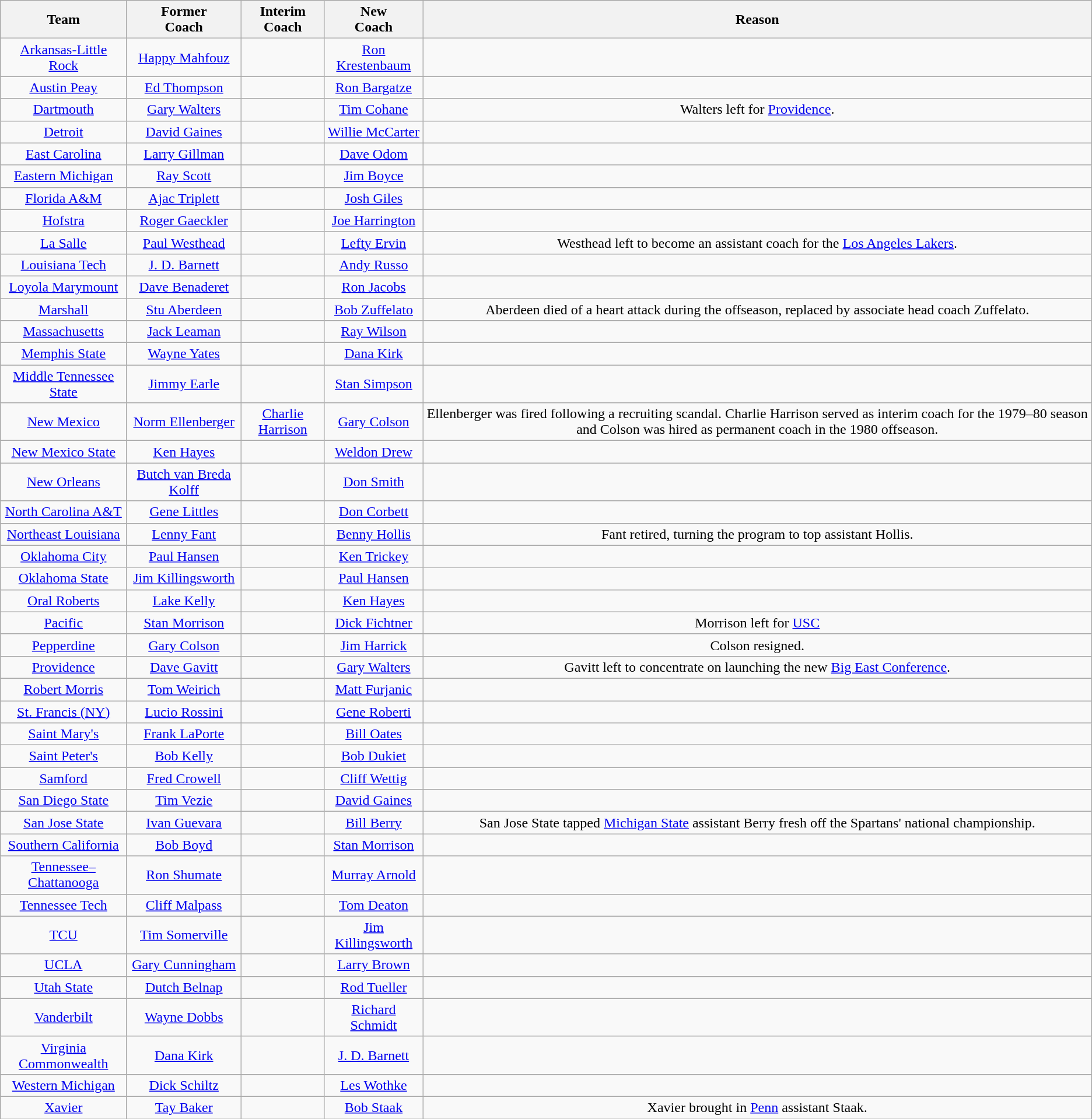<table class="wikitable" style="text-align:center;">
<tr>
<th>Team</th>
<th>Former<br>Coach</th>
<th>Interim<br>Coach</th>
<th>New<br>Coach</th>
<th>Reason</th>
</tr>
<tr>
<td><a href='#'>Arkansas-Little Rock</a></td>
<td><a href='#'>Happy Mahfouz</a></td>
<td></td>
<td><a href='#'>Ron Krestenbaum</a></td>
<td></td>
</tr>
<tr>
<td><a href='#'>Austin Peay</a></td>
<td><a href='#'>Ed Thompson</a></td>
<td></td>
<td><a href='#'>Ron Bargatze</a></td>
<td></td>
</tr>
<tr>
<td><a href='#'>Dartmouth</a></td>
<td><a href='#'>Gary Walters</a></td>
<td></td>
<td><a href='#'>Tim Cohane</a></td>
<td>Walters left for <a href='#'>Providence</a>.</td>
</tr>
<tr>
<td><a href='#'>Detroit</a></td>
<td><a href='#'>David Gaines</a></td>
<td></td>
<td><a href='#'>Willie McCarter</a></td>
<td></td>
</tr>
<tr>
<td><a href='#'>East Carolina</a></td>
<td><a href='#'>Larry Gillman</a></td>
<td></td>
<td><a href='#'>Dave Odom</a></td>
<td></td>
</tr>
<tr>
<td><a href='#'>Eastern Michigan</a></td>
<td><a href='#'>Ray Scott</a></td>
<td></td>
<td><a href='#'>Jim Boyce</a></td>
<td></td>
</tr>
<tr>
<td><a href='#'>Florida A&M</a></td>
<td><a href='#'>Ajac Triplett</a></td>
<td></td>
<td><a href='#'>Josh Giles</a></td>
<td></td>
</tr>
<tr>
<td><a href='#'>Hofstra</a></td>
<td><a href='#'>Roger Gaeckler</a></td>
<td></td>
<td><a href='#'>Joe Harrington</a></td>
<td></td>
</tr>
<tr>
<td><a href='#'>La Salle</a></td>
<td><a href='#'>Paul Westhead</a></td>
<td></td>
<td><a href='#'>Lefty Ervin</a></td>
<td>Westhead left to become an assistant coach for the <a href='#'>Los Angeles Lakers</a>.</td>
</tr>
<tr>
<td><a href='#'>Louisiana Tech</a></td>
<td><a href='#'>J. D. Barnett</a></td>
<td></td>
<td><a href='#'>Andy Russo</a></td>
<td></td>
</tr>
<tr>
<td><a href='#'>Loyola Marymount</a></td>
<td><a href='#'>Dave Benaderet</a></td>
<td></td>
<td><a href='#'>Ron Jacobs</a></td>
<td></td>
</tr>
<tr>
<td><a href='#'>Marshall</a></td>
<td><a href='#'>Stu Aberdeen</a></td>
<td></td>
<td><a href='#'>Bob Zuffelato</a></td>
<td>Aberdeen died of a heart attack during the offseason, replaced by associate head coach Zuffelato.</td>
</tr>
<tr>
<td><a href='#'>Massachusetts</a></td>
<td><a href='#'>Jack Leaman</a></td>
<td></td>
<td><a href='#'>Ray Wilson</a></td>
<td></td>
</tr>
<tr>
<td><a href='#'>Memphis State</a></td>
<td><a href='#'>Wayne Yates</a></td>
<td></td>
<td><a href='#'>Dana Kirk</a></td>
<td></td>
</tr>
<tr>
<td><a href='#'>Middle Tennessee State</a></td>
<td><a href='#'>Jimmy Earle</a></td>
<td></td>
<td><a href='#'>Stan Simpson</a></td>
<td></td>
</tr>
<tr>
<td><a href='#'>New Mexico</a></td>
<td><a href='#'>Norm Ellenberger</a></td>
<td><a href='#'>Charlie Harrison</a></td>
<td><a href='#'>Gary Colson</a></td>
<td>Ellenberger was fired following a recruiting scandal.  Charlie Harrison served as interim coach for the 1979–80 season and Colson was hired as permanent coach in the 1980 offseason.</td>
</tr>
<tr>
<td><a href='#'>New Mexico State</a></td>
<td><a href='#'>Ken Hayes</a></td>
<td></td>
<td><a href='#'>Weldon Drew</a></td>
<td></td>
</tr>
<tr>
<td><a href='#'>New Orleans</a></td>
<td><a href='#'>Butch van Breda Kolff</a></td>
<td></td>
<td><a href='#'>Don Smith</a></td>
<td></td>
</tr>
<tr>
<td><a href='#'>North Carolina A&T</a></td>
<td><a href='#'>Gene Littles</a></td>
<td></td>
<td><a href='#'>Don Corbett</a></td>
<td></td>
</tr>
<tr>
<td><a href='#'>Northeast Louisiana</a></td>
<td><a href='#'>Lenny Fant</a></td>
<td></td>
<td><a href='#'>Benny Hollis</a></td>
<td>Fant retired, turning the program to top assistant Hollis.</td>
</tr>
<tr>
<td><a href='#'>Oklahoma City</a></td>
<td><a href='#'>Paul Hansen</a></td>
<td></td>
<td><a href='#'>Ken Trickey</a></td>
<td></td>
</tr>
<tr>
<td><a href='#'>Oklahoma State</a></td>
<td><a href='#'>Jim Killingsworth</a></td>
<td></td>
<td><a href='#'>Paul Hansen</a></td>
<td></td>
</tr>
<tr>
<td><a href='#'>Oral Roberts</a></td>
<td><a href='#'>Lake Kelly</a></td>
<td></td>
<td><a href='#'>Ken Hayes</a></td>
<td></td>
</tr>
<tr>
<td><a href='#'>Pacific</a></td>
<td><a href='#'>Stan Morrison</a></td>
<td></td>
<td><a href='#'>Dick Fichtner</a></td>
<td>Morrison left for <a href='#'>USC</a></td>
</tr>
<tr>
<td><a href='#'>Pepperdine</a></td>
<td><a href='#'>Gary Colson</a></td>
<td></td>
<td><a href='#'>Jim Harrick</a></td>
<td>Colson resigned.</td>
</tr>
<tr>
<td><a href='#'>Providence</a></td>
<td><a href='#'>Dave Gavitt</a></td>
<td></td>
<td><a href='#'>Gary Walters</a></td>
<td>Gavitt left to concentrate on launching the new <a href='#'>Big East Conference</a>.</td>
</tr>
<tr>
<td><a href='#'>Robert Morris</a></td>
<td><a href='#'>Tom Weirich</a></td>
<td></td>
<td><a href='#'>Matt Furjanic</a></td>
<td></td>
</tr>
<tr>
<td><a href='#'>St. Francis (NY)</a></td>
<td><a href='#'>Lucio Rossini</a></td>
<td></td>
<td><a href='#'>Gene Roberti</a></td>
<td></td>
</tr>
<tr>
<td><a href='#'>Saint Mary's</a></td>
<td><a href='#'>Frank LaPorte</a></td>
<td></td>
<td><a href='#'>Bill Oates</a></td>
<td></td>
</tr>
<tr>
<td><a href='#'>Saint Peter's</a></td>
<td><a href='#'>Bob Kelly</a></td>
<td></td>
<td><a href='#'>Bob Dukiet</a></td>
<td></td>
</tr>
<tr>
<td><a href='#'>Samford</a></td>
<td><a href='#'>Fred Crowell</a></td>
<td></td>
<td><a href='#'>Cliff Wettig</a></td>
<td></td>
</tr>
<tr>
<td><a href='#'>San Diego State</a></td>
<td><a href='#'>Tim Vezie</a></td>
<td></td>
<td><a href='#'>David Gaines</a></td>
<td></td>
</tr>
<tr>
<td><a href='#'>San Jose State</a></td>
<td><a href='#'>Ivan Guevara</a></td>
<td></td>
<td><a href='#'>Bill Berry</a></td>
<td>San Jose State tapped <a href='#'>Michigan State</a> assistant Berry fresh off the Spartans' national championship.</td>
</tr>
<tr>
<td><a href='#'>Southern California</a></td>
<td><a href='#'>Bob Boyd</a></td>
<td></td>
<td><a href='#'>Stan Morrison</a></td>
<td></td>
</tr>
<tr>
<td><a href='#'>Tennessee–Chattanooga</a></td>
<td><a href='#'>Ron Shumate</a></td>
<td></td>
<td><a href='#'>Murray Arnold</a></td>
<td></td>
</tr>
<tr>
<td><a href='#'>Tennessee Tech</a></td>
<td><a href='#'>Cliff Malpass</a></td>
<td></td>
<td><a href='#'>Tom Deaton</a></td>
<td></td>
</tr>
<tr>
<td><a href='#'>TCU</a></td>
<td><a href='#'>Tim Somerville</a></td>
<td></td>
<td><a href='#'>Jim Killingsworth</a></td>
<td></td>
</tr>
<tr>
<td><a href='#'>UCLA</a></td>
<td><a href='#'>Gary Cunningham</a></td>
<td></td>
<td><a href='#'>Larry Brown</a></td>
<td></td>
</tr>
<tr>
<td><a href='#'>Utah State</a></td>
<td><a href='#'>Dutch Belnap</a></td>
<td></td>
<td><a href='#'>Rod Tueller</a></td>
<td></td>
</tr>
<tr>
<td><a href='#'>Vanderbilt</a></td>
<td><a href='#'>Wayne Dobbs</a></td>
<td></td>
<td><a href='#'>Richard Schmidt</a></td>
<td></td>
</tr>
<tr>
<td><a href='#'>Virginia Commonwealth</a></td>
<td><a href='#'>Dana Kirk</a></td>
<td></td>
<td><a href='#'>J. D. Barnett</a></td>
<td></td>
</tr>
<tr>
<td><a href='#'>Western Michigan</a></td>
<td><a href='#'>Dick Schiltz</a></td>
<td></td>
<td><a href='#'>Les Wothke</a></td>
<td></td>
</tr>
<tr>
<td><a href='#'>Xavier</a></td>
<td><a href='#'>Tay Baker</a></td>
<td></td>
<td><a href='#'>Bob Staak</a></td>
<td>Xavier brought in <a href='#'>Penn</a> assistant Staak.</td>
</tr>
</table>
